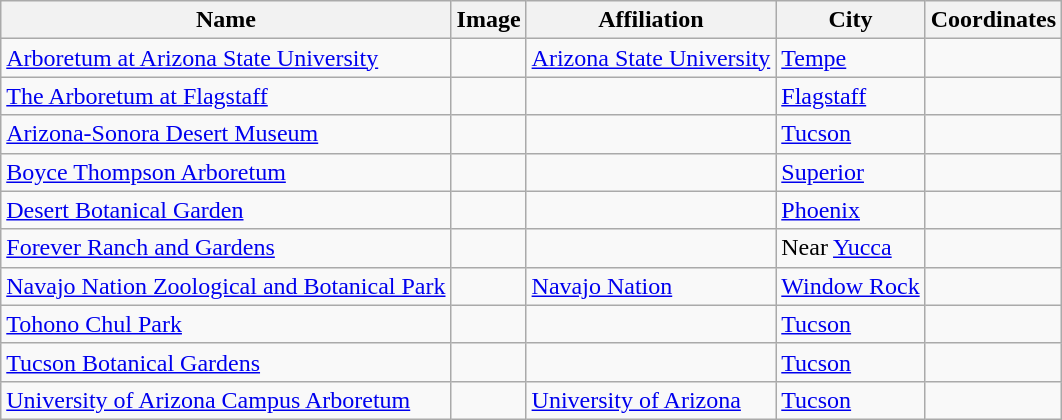<table class="sortable wikitable">
<tr>
<th scope="col">Name</th>
<th scope="col">Image</th>
<th scope="col">Affiliation</th>
<th scope="col">City</th>
<th scope="col">Coordinates</th>
</tr>
<tr>
<td><a href='#'>Arboretum at Arizona State University</a></td>
<td></td>
<td><a href='#'>Arizona State University</a></td>
<td><a href='#'>Tempe</a></td>
<td></td>
</tr>
<tr>
<td><a href='#'>The Arboretum at Flagstaff</a></td>
<td></td>
<td></td>
<td><a href='#'>Flagstaff</a></td>
<td></td>
</tr>
<tr>
<td><a href='#'>Arizona-Sonora Desert Museum</a></td>
<td></td>
<td></td>
<td><a href='#'>Tucson</a></td>
<td></td>
</tr>
<tr>
<td><a href='#'>Boyce Thompson Arboretum</a></td>
<td></td>
<td></td>
<td><a href='#'>Superior</a></td>
<td></td>
</tr>
<tr>
<td><a href='#'>Desert Botanical Garden</a></td>
<td></td>
<td></td>
<td><a href='#'>Phoenix</a></td>
<td></td>
</tr>
<tr>
<td><a href='#'>Forever Ranch and Gardens</a></td>
<td></td>
<td></td>
<td>Near <a href='#'>Yucca</a></td>
<td></td>
</tr>
<tr>
<td><a href='#'>Navajo Nation Zoological and Botanical Park</a></td>
<td></td>
<td><a href='#'>Navajo Nation</a></td>
<td><a href='#'>Window Rock</a></td>
<td></td>
</tr>
<tr>
<td><a href='#'>Tohono Chul Park</a></td>
<td></td>
<td></td>
<td><a href='#'>Tucson</a></td>
<td></td>
</tr>
<tr>
<td><a href='#'>Tucson Botanical Gardens</a></td>
<td></td>
<td></td>
<td><a href='#'>Tucson</a></td>
<td></td>
</tr>
<tr>
<td><a href='#'>University of Arizona Campus Arboretum</a></td>
<td></td>
<td><a href='#'>University of Arizona</a></td>
<td><a href='#'>Tucson</a></td>
<td></td>
</tr>
</table>
